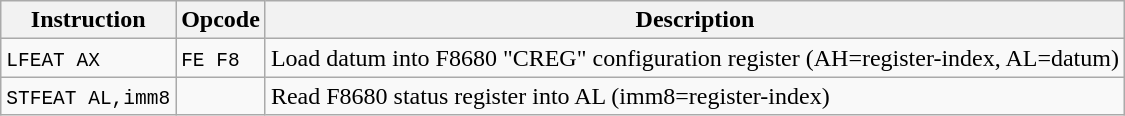<table class="wikitable">
<tr>
<th>Instruction</th>
<th>Opcode</th>
<th>Description</th>
</tr>
<tr>
<td><code>LFEAT AX</code></td>
<td><code>FE F8</code></td>
<td>Load datum into F8680 "CREG" configuration register (AH=register-index, AL=datum)</td>
</tr>
<tr>
<td><code>STFEAT AL,imm8</code></td>
<td></td>
<td>Read F8680 status register into AL (imm8=register-index)</td>
</tr>
</table>
